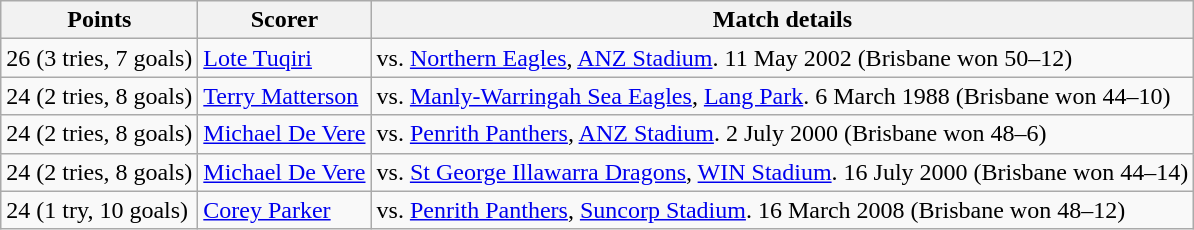<table class="wikitable">
<tr>
<th>Points</th>
<th>Scorer</th>
<th>Match details</th>
</tr>
<tr>
<td>26 (3 tries, 7 goals)</td>
<td><a href='#'>Lote Tuqiri</a></td>
<td>vs. <a href='#'>Northern Eagles</a>, <a href='#'>ANZ Stadium</a>. 11 May 2002 (Brisbane won 50–12)</td>
</tr>
<tr>
<td>24 (2 tries, 8 goals)</td>
<td><a href='#'>Terry Matterson</a></td>
<td>vs. <a href='#'>Manly-Warringah Sea Eagles</a>, <a href='#'>Lang Park</a>. 6 March 1988 (Brisbane won 44–10)</td>
</tr>
<tr>
<td>24 (2 tries, 8 goals)</td>
<td><a href='#'>Michael De Vere</a></td>
<td>vs. <a href='#'>Penrith Panthers</a>, <a href='#'>ANZ Stadium</a>. 2 July 2000 (Brisbane won 48–6)</td>
</tr>
<tr>
<td>24 (2 tries, 8 goals)</td>
<td><a href='#'>Michael De Vere</a></td>
<td>vs. <a href='#'>St George Illawarra Dragons</a>, <a href='#'>WIN Stadium</a>. 16 July 2000 (Brisbane won 44–14)</td>
</tr>
<tr>
<td>24 (1 try, 10 goals)</td>
<td><a href='#'>Corey Parker</a></td>
<td>vs. <a href='#'>Penrith Panthers</a>, <a href='#'>Suncorp Stadium</a>. 16 March 2008 (Brisbane won 48–12)</td>
</tr>
</table>
